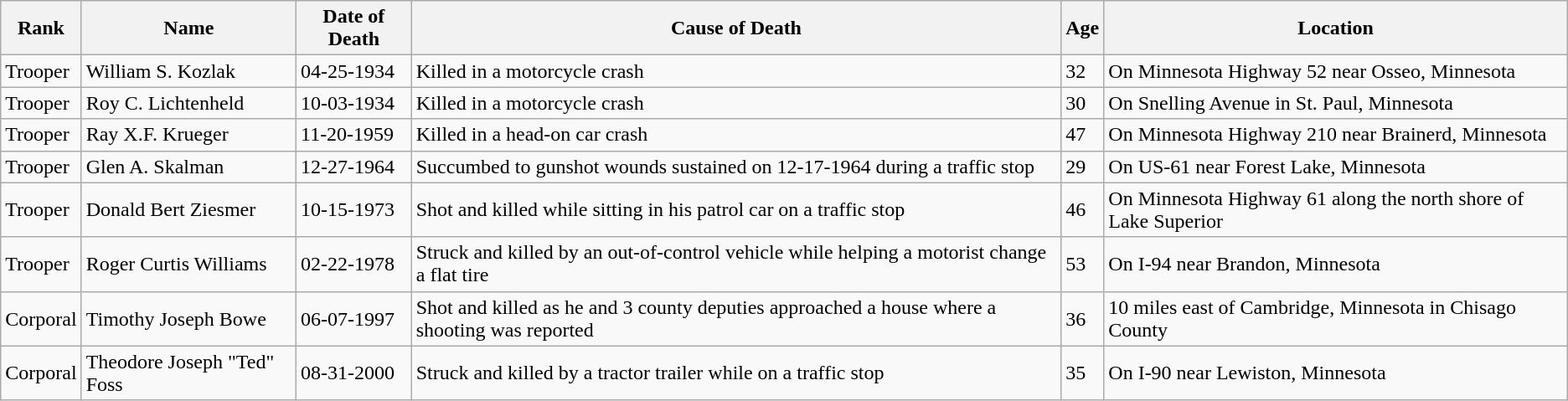<table class="wikitable">
<tr>
<th>Rank</th>
<th>Name</th>
<th>Date of Death</th>
<th>Cause of Death</th>
<th>Age</th>
<th>Location</th>
</tr>
<tr>
<td>Trooper</td>
<td>William S. Kozlak</td>
<td>04-25-1934</td>
<td>Killed in a motorcycle crash</td>
<td>32</td>
<td>On Minnesota Highway 52 near Osseo, Minnesota</td>
</tr>
<tr>
<td>Trooper</td>
<td>Roy C. Lichtenheld</td>
<td>10-03-1934</td>
<td>Killed in a motorcycle crash</td>
<td>30</td>
<td>On Snelling Avenue in St. Paul, Minnesota</td>
</tr>
<tr>
<td>Trooper</td>
<td>Ray X.F. Krueger</td>
<td>11-20-1959</td>
<td>Killed in a head-on car crash</td>
<td>47</td>
<td>On Minnesota Highway 210 near Brainerd, Minnesota</td>
</tr>
<tr>
<td>Trooper</td>
<td>Glen A. Skalman</td>
<td>12-27-1964</td>
<td>Succumbed to gunshot wounds sustained on 12-17-1964 during a traffic stop</td>
<td>29</td>
<td>On US-61 near Forest Lake, Minnesota</td>
</tr>
<tr>
<td>Trooper</td>
<td>Donald Bert Ziesmer</td>
<td>10-15-1973</td>
<td>Shot and killed while sitting in his patrol car on a traffic stop</td>
<td>46</td>
<td>On Minnesota Highway 61 along the north shore of Lake Superior</td>
</tr>
<tr>
<td>Trooper</td>
<td>Roger Curtis Williams</td>
<td>02-22-1978</td>
<td>Struck and killed by an out-of-control vehicle while helping a motorist change a flat tire</td>
<td>53</td>
<td>On I-94 near Brandon, Minnesota</td>
</tr>
<tr>
<td>Corporal</td>
<td>Timothy Joseph Bowe</td>
<td>06-07-1997</td>
<td>Shot and killed as he and 3 county deputies approached a house where a shooting was reported</td>
<td>36</td>
<td>10 miles east of Cambridge, Minnesota in Chisago County</td>
</tr>
<tr>
<td>Corporal</td>
<td>Theodore Joseph "Ted" Foss</td>
<td>08-31-2000</td>
<td>Struck and killed by a tractor trailer while on a traffic stop</td>
<td>35</td>
<td>On I-90 near Lewiston, Minnesota</td>
</tr>
</table>
